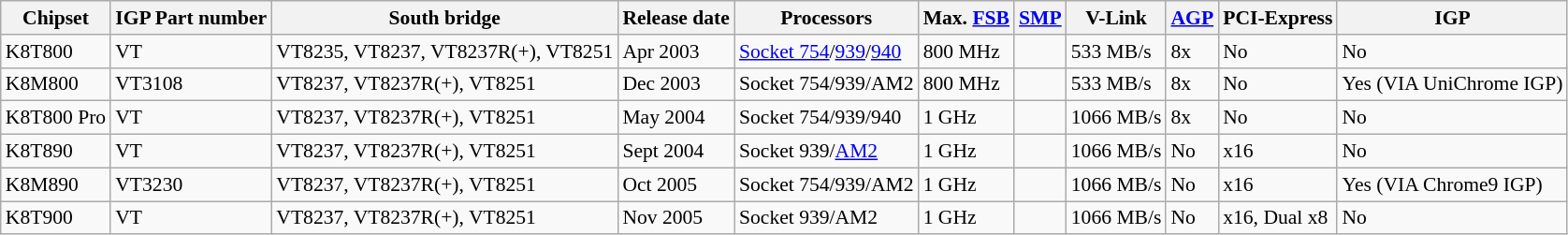<table class="wikitable" style="font-size: 90%;">
<tr>
<th>Chipset</th>
<th>IGP Part number</th>
<th>South bridge</th>
<th>Release date</th>
<th>Processors</th>
<th>Max. <a href='#'>FSB</a></th>
<th><a href='#'>SMP</a></th>
<th>V-Link</th>
<th><a href='#'>AGP</a></th>
<th>PCI-Express</th>
<th>IGP</th>
</tr>
<tr>
<td>K8T800</td>
<td>VT</td>
<td>VT8235, VT8237, VT8237R(+), VT8251</td>
<td>Apr 2003</td>
<td><a href='#'>Socket 754</a>/<a href='#'>939</a>/<a href='#'>940</a></td>
<td>800 MHz</td>
<td></td>
<td>533 MB/s</td>
<td>8x</td>
<td>No</td>
<td>No</td>
</tr>
<tr>
<td>K8M800</td>
<td>VT3108</td>
<td>VT8237, VT8237R(+), VT8251</td>
<td>Dec 2003</td>
<td>Socket 754/939/AM2</td>
<td>800 MHz</td>
<td></td>
<td>533 MB/s</td>
<td>8x</td>
<td>No</td>
<td>Yes (VIA UniChrome IGP)</td>
</tr>
<tr>
<td>K8T800 Pro</td>
<td>VT</td>
<td>VT8237, VT8237R(+), VT8251</td>
<td>May 2004</td>
<td>Socket 754/939/940</td>
<td>1 GHz</td>
<td></td>
<td>1066 MB/s</td>
<td>8x</td>
<td>No</td>
<td>No</td>
</tr>
<tr>
<td>K8T890</td>
<td>VT</td>
<td>VT8237, VT8237R(+), VT8251</td>
<td>Sept 2004</td>
<td>Socket 939/<a href='#'>AM2</a></td>
<td>1 GHz</td>
<td></td>
<td>1066 MB/s</td>
<td>No</td>
<td>x16</td>
<td>No</td>
</tr>
<tr>
<td>K8M890</td>
<td>VT3230</td>
<td>VT8237, VT8237R(+), VT8251</td>
<td>Oct 2005</td>
<td>Socket 754/939/AM2</td>
<td>1 GHz</td>
<td></td>
<td>1066 MB/s</td>
<td>No</td>
<td>x16</td>
<td>Yes (VIA Chrome9 IGP)</td>
</tr>
<tr>
<td>K8T900</td>
<td>VT</td>
<td>VT8237, VT8237R(+), VT8251</td>
<td>Nov 2005</td>
<td>Socket 939/AM2</td>
<td>1 GHz</td>
<td></td>
<td>1066 MB/s</td>
<td>No</td>
<td>x16, Dual x8</td>
<td>No</td>
</tr>
</table>
